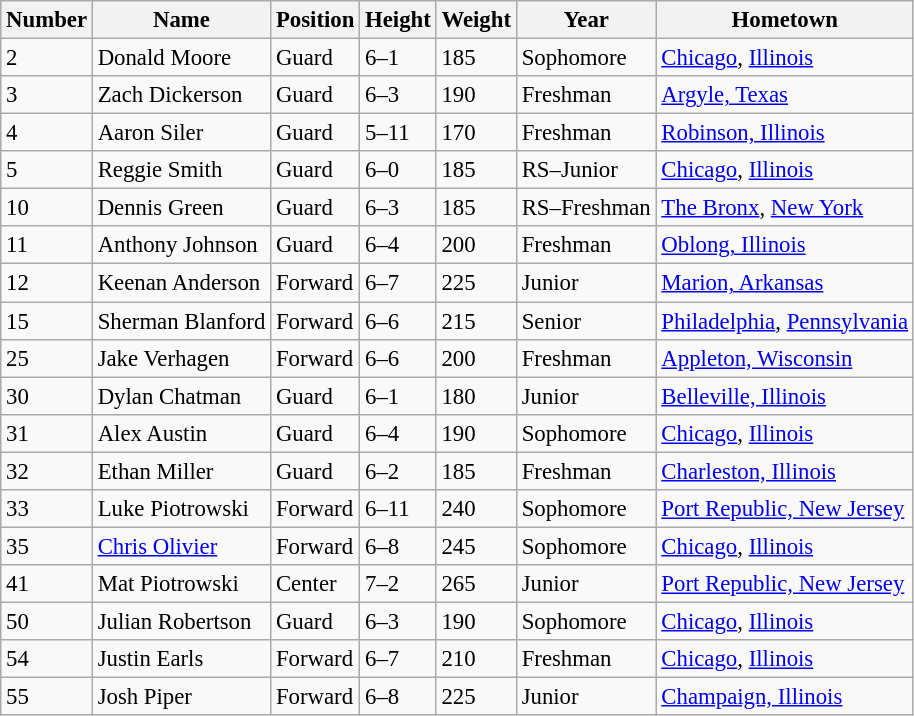<table class="wikitable sortable" style="font-size: 95%;">
<tr>
<th>Number</th>
<th>Name</th>
<th>Position</th>
<th>Height</th>
<th>Weight</th>
<th>Year</th>
<th>Hometown</th>
</tr>
<tr>
<td>2</td>
<td>Donald Moore</td>
<td>Guard</td>
<td>6–1</td>
<td>185</td>
<td>Sophomore</td>
<td><a href='#'>Chicago</a>, <a href='#'>Illinois</a></td>
</tr>
<tr>
<td>3</td>
<td>Zach Dickerson</td>
<td>Guard</td>
<td>6–3</td>
<td>190</td>
<td>Freshman</td>
<td><a href='#'>Argyle, Texas</a></td>
</tr>
<tr>
<td>4</td>
<td>Aaron Siler</td>
<td>Guard</td>
<td>5–11</td>
<td>170</td>
<td>Freshman</td>
<td><a href='#'>Robinson, Illinois</a></td>
</tr>
<tr>
<td>5</td>
<td>Reggie Smith</td>
<td>Guard</td>
<td>6–0</td>
<td>185</td>
<td>RS–Junior</td>
<td><a href='#'>Chicago</a>, <a href='#'>Illinois</a></td>
</tr>
<tr>
<td>10</td>
<td>Dennis Green</td>
<td>Guard</td>
<td>6–3</td>
<td>185</td>
<td>RS–Freshman</td>
<td><a href='#'>The Bronx</a>, <a href='#'>New York</a></td>
</tr>
<tr>
<td>11</td>
<td>Anthony Johnson</td>
<td>Guard</td>
<td>6–4</td>
<td>200</td>
<td>Freshman</td>
<td><a href='#'>Oblong, Illinois</a></td>
</tr>
<tr>
<td>12</td>
<td>Keenan Anderson</td>
<td>Forward</td>
<td>6–7</td>
<td>225</td>
<td>Junior</td>
<td><a href='#'>Marion, Arkansas</a></td>
</tr>
<tr>
<td>15</td>
<td>Sherman Blanford</td>
<td>Forward</td>
<td>6–6</td>
<td>215</td>
<td>Senior</td>
<td><a href='#'>Philadelphia</a>, <a href='#'>Pennsylvania</a></td>
</tr>
<tr>
<td>25</td>
<td>Jake Verhagen</td>
<td>Forward</td>
<td>6–6</td>
<td>200</td>
<td>Freshman</td>
<td><a href='#'>Appleton, Wisconsin</a></td>
</tr>
<tr>
<td>30</td>
<td>Dylan Chatman</td>
<td>Guard</td>
<td>6–1</td>
<td>180</td>
<td>Junior</td>
<td><a href='#'>Belleville, Illinois</a></td>
</tr>
<tr>
<td>31</td>
<td>Alex Austin</td>
<td>Guard</td>
<td>6–4</td>
<td>190</td>
<td>Sophomore</td>
<td><a href='#'>Chicago</a>, <a href='#'>Illinois</a></td>
</tr>
<tr>
<td>32</td>
<td>Ethan Miller</td>
<td>Guard</td>
<td>6–2</td>
<td>185</td>
<td>Freshman</td>
<td><a href='#'>Charleston, Illinois</a></td>
</tr>
<tr>
<td>33</td>
<td>Luke Piotrowski</td>
<td>Forward</td>
<td>6–11</td>
<td>240</td>
<td>Sophomore</td>
<td><a href='#'>Port Republic, New Jersey</a></td>
</tr>
<tr>
<td>35</td>
<td><a href='#'>Chris Olivier</a></td>
<td>Forward</td>
<td>6–8</td>
<td>245</td>
<td>Sophomore</td>
<td><a href='#'>Chicago</a>, <a href='#'>Illinois</a></td>
</tr>
<tr>
<td>41</td>
<td>Mat Piotrowski</td>
<td>Center</td>
<td>7–2</td>
<td>265</td>
<td>Junior</td>
<td><a href='#'>Port Republic, New Jersey</a></td>
</tr>
<tr>
<td>50</td>
<td>Julian Robertson</td>
<td>Guard</td>
<td>6–3</td>
<td>190</td>
<td>Sophomore</td>
<td><a href='#'>Chicago</a>, <a href='#'>Illinois</a></td>
</tr>
<tr>
<td>54</td>
<td>Justin Earls</td>
<td>Forward</td>
<td>6–7</td>
<td>210</td>
<td>Freshman</td>
<td><a href='#'>Chicago</a>, <a href='#'>Illinois</a></td>
</tr>
<tr>
<td>55</td>
<td>Josh Piper</td>
<td>Forward</td>
<td>6–8</td>
<td>225</td>
<td>Junior</td>
<td><a href='#'>Champaign, Illinois</a></td>
</tr>
</table>
